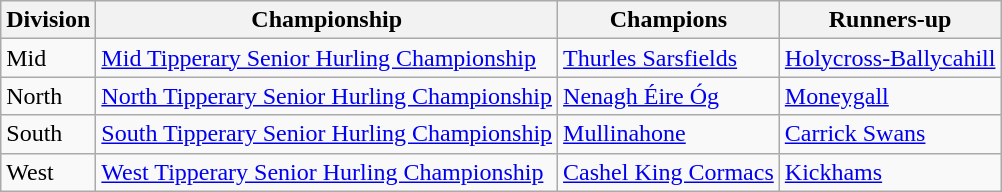<table class=wikitable>
<tr>
<th>Division</th>
<th>Championship</th>
<th>Champions</th>
<th>Runners-up</th>
</tr>
<tr>
<td>Mid</td>
<td><a href='#'>Mid Tipperary Senior Hurling Championship</a></td>
<td><a href='#'>Thurles Sarsfields</a></td>
<td><a href='#'>Holycross-Ballycahill</a></td>
</tr>
<tr>
<td>North</td>
<td><a href='#'>North Tipperary Senior Hurling Championship</a></td>
<td><a href='#'>Nenagh Éire Óg</a></td>
<td><a href='#'>Moneygall</a></td>
</tr>
<tr>
<td>South</td>
<td><a href='#'>South Tipperary Senior Hurling Championship</a></td>
<td><a href='#'>Mullinahone</a></td>
<td><a href='#'>Carrick Swans</a></td>
</tr>
<tr>
<td>West</td>
<td><a href='#'>West Tipperary Senior Hurling Championship</a></td>
<td><a href='#'>Cashel King Cormacs</a></td>
<td><a href='#'>Kickhams</a></td>
</tr>
</table>
